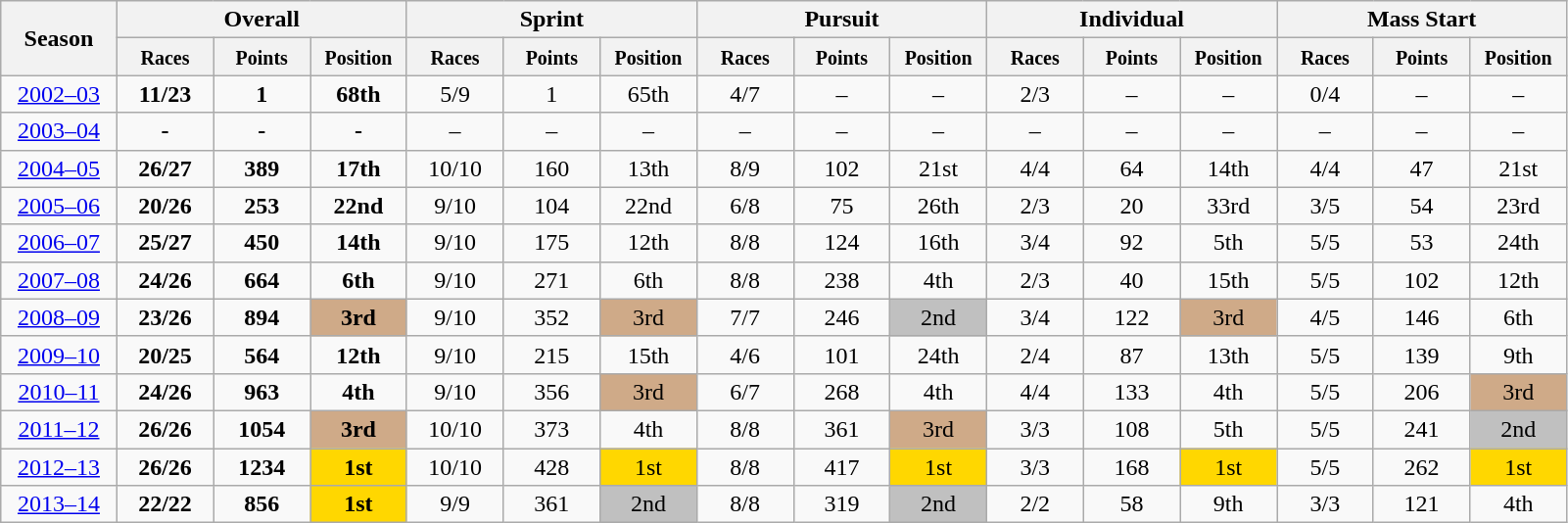<table class="wikitable" style="text-align:center;">
<tr class="hintergrundfarbe5">
<th rowspan="2" style="width:6%;">Season</th>
<th colspan="3">Overall</th>
<th colspan="3">Sprint</th>
<th colspan="3">Pursuit</th>
<th colspan="3">Individual</th>
<th colspan="3">Mass Start</th>
</tr>
<tr class="hintergrundfarbe5">
<th style="width:5%;"><small>Races</small></th>
<th style="width:5%;"><small>Points</small></th>
<th style="width:5%;"><small>Position</small></th>
<th style="width:5%;"><small>Races</small></th>
<th style="width:5%;"><small>Points</small></th>
<th style="width:5%;"><small>Position</small></th>
<th style="width:5%;"><small>Races</small></th>
<th style="width:5%;"><small>Points</small></th>
<th style="width:5%;"><small>Position</small></th>
<th style="width:5%;"><small>Races</small></th>
<th style="width:5%;"><small>Points</small></th>
<th style="width:5%;"><small>Position</small></th>
<th style="width:5%;"><small>Races</small></th>
<th style="width:5%;"><small>Points</small></th>
<th style="width:5%;"><small>Position</small></th>
</tr>
<tr>
<td><a href='#'>2002–03</a></td>
<td><strong>11/23</strong></td>
<td><strong>1</strong></td>
<td><strong>68th</strong></td>
<td>5/9</td>
<td>1</td>
<td>65th</td>
<td>4/7</td>
<td>–</td>
<td>–</td>
<td>2/3</td>
<td>–</td>
<td>–</td>
<td>0/4</td>
<td>–</td>
<td>–</td>
</tr>
<tr>
<td><a href='#'>2003–04</a></td>
<td><strong>-</strong></td>
<td><strong>-</strong></td>
<td><strong>-</strong></td>
<td>–</td>
<td>–</td>
<td>–</td>
<td>–</td>
<td>–</td>
<td>–</td>
<td>–</td>
<td>–</td>
<td>–</td>
<td>–</td>
<td>–</td>
<td>–</td>
</tr>
<tr>
<td><a href='#'>2004–05</a></td>
<td><strong>26/27</strong></td>
<td><strong>389</strong></td>
<td><strong>17th</strong></td>
<td>10/10</td>
<td>160</td>
<td>13th</td>
<td>8/9</td>
<td>102</td>
<td>21st</td>
<td>4/4</td>
<td>64</td>
<td>14th</td>
<td>4/4</td>
<td>47</td>
<td>21st</td>
</tr>
<tr>
<td><a href='#'>2005–06</a></td>
<td><strong>20/26</strong></td>
<td><strong>253</strong></td>
<td><strong>22nd</strong></td>
<td>9/10</td>
<td>104</td>
<td>22nd</td>
<td>6/8</td>
<td>75</td>
<td>26th</td>
<td>2/3</td>
<td>20</td>
<td>33rd</td>
<td>3/5</td>
<td>54</td>
<td>23rd</td>
</tr>
<tr>
<td><a href='#'>2006–07</a></td>
<td><strong>25/27</strong></td>
<td><strong>450</strong></td>
<td><strong>14th</strong></td>
<td>9/10</td>
<td>175</td>
<td>12th</td>
<td>8/8</td>
<td>124</td>
<td>16th</td>
<td>3/4</td>
<td>92</td>
<td>5th</td>
<td>5/5</td>
<td>53</td>
<td>24th</td>
</tr>
<tr>
<td><a href='#'>2007–08</a></td>
<td><strong>24/26</strong></td>
<td><strong>664</strong></td>
<td><strong>6th</strong></td>
<td>9/10</td>
<td>271</td>
<td>6th</td>
<td>8/8</td>
<td>238</td>
<td>4th</td>
<td>2/3</td>
<td>40</td>
<td>15th</td>
<td>5/5</td>
<td>102</td>
<td>12th</td>
</tr>
<tr>
<td><a href='#'>2008–09</a></td>
<td><strong>23/26</strong></td>
<td><strong>894</strong></td>
<td style=" background:#cfaa88;"><strong>3rd</strong></td>
<td>9/10</td>
<td>352</td>
<td style=" background:#cfaa88;">3rd</td>
<td>7/7</td>
<td>246</td>
<td style="background:silver;">2nd</td>
<td>3/4</td>
<td>122</td>
<td style=" background:#cfaa88;">3rd</td>
<td>4/5</td>
<td>146</td>
<td>6th</td>
</tr>
<tr>
<td><a href='#'>2009–10</a></td>
<td><strong>20/25</strong></td>
<td><strong>564</strong></td>
<td><strong>12th</strong></td>
<td>9/10</td>
<td>215</td>
<td>15th</td>
<td>4/6</td>
<td>101</td>
<td>24th</td>
<td>2/4</td>
<td>87</td>
<td>13th</td>
<td>5/5</td>
<td>139</td>
<td>9th</td>
</tr>
<tr>
<td><a href='#'>2010–11</a></td>
<td><strong>24/26</strong></td>
<td><strong>963</strong></td>
<td><strong>4th</strong></td>
<td>9/10</td>
<td>356</td>
<td style=" background:#cfaa88;">3rd</td>
<td>6/7</td>
<td>268</td>
<td>4th</td>
<td>4/4</td>
<td>133</td>
<td>4th</td>
<td>5/5</td>
<td>206</td>
<td style=" background:#cfaa88;">3rd</td>
</tr>
<tr>
<td><a href='#'>2011–12</a></td>
<td><strong>26/26</strong></td>
<td><strong>1054</strong></td>
<td style="background:#cfaa88;"><strong>3rd</strong></td>
<td>10/10</td>
<td>373</td>
<td>4th</td>
<td>8/8</td>
<td>361</td>
<td style=" background:#cfaa88;">3rd</td>
<td>3/3</td>
<td>108</td>
<td>5th</td>
<td>5/5</td>
<td>241</td>
<td style="background:silver;">2nd</td>
</tr>
<tr>
<td><a href='#'>2012–13</a></td>
<td><strong>26/26</strong></td>
<td><strong>1234</strong></td>
<td style="background:gold;"><strong>1st</strong></td>
<td>10/10</td>
<td>428</td>
<td style="background:gold;">1st</td>
<td>8/8</td>
<td>417</td>
<td style="background:gold;">1st</td>
<td>3/3</td>
<td>168</td>
<td style="background:gold;">1st</td>
<td>5/5</td>
<td>262</td>
<td style="background:gold;">1st</td>
</tr>
<tr>
<td><a href='#'>2013–14</a></td>
<td><strong>22/22</strong></td>
<td><strong>856</strong></td>
<td style="background:gold;"><strong>1st</strong></td>
<td>9/9</td>
<td>361</td>
<td style="background:silver;">2nd</td>
<td>8/8</td>
<td>319</td>
<td style="background:silver;">2nd</td>
<td>2/2</td>
<td>58</td>
<td>9th</td>
<td>3/3</td>
<td>121</td>
<td>4th</td>
</tr>
</table>
